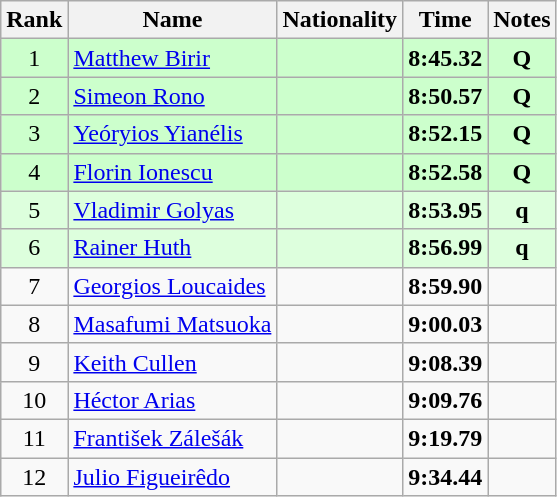<table class="wikitable sortable" style="text-align:center">
<tr>
<th>Rank</th>
<th>Name</th>
<th>Nationality</th>
<th>Time</th>
<th>Notes</th>
</tr>
<tr bgcolor=ccffcc>
<td>1</td>
<td align=left><a href='#'>Matthew Birir</a></td>
<td align=left></td>
<td><strong>8:45.32</strong></td>
<td><strong>Q</strong></td>
</tr>
<tr bgcolor=ccffcc>
<td>2</td>
<td align=left><a href='#'>Simeon Rono</a></td>
<td align=left></td>
<td><strong>8:50.57</strong></td>
<td><strong>Q</strong></td>
</tr>
<tr bgcolor=ccffcc>
<td>3</td>
<td align=left><a href='#'>Yeóryios Yianélis</a></td>
<td align=left></td>
<td><strong>8:52.15</strong></td>
<td><strong>Q</strong></td>
</tr>
<tr bgcolor=ccffcc>
<td>4</td>
<td align=left><a href='#'>Florin Ionescu</a></td>
<td align=left></td>
<td><strong>8:52.58</strong></td>
<td><strong>Q</strong></td>
</tr>
<tr bgcolor=ddffdd>
<td>5</td>
<td align=left><a href='#'>Vladimir Golyas</a></td>
<td align=left></td>
<td><strong>8:53.95</strong></td>
<td><strong>q</strong></td>
</tr>
<tr bgcolor=ddffdd>
<td>6</td>
<td align=left><a href='#'>Rainer Huth</a></td>
<td align=left></td>
<td><strong>8:56.99</strong></td>
<td><strong>q</strong></td>
</tr>
<tr>
<td>7</td>
<td align=left><a href='#'>Georgios Loucaides</a></td>
<td align=left></td>
<td><strong>8:59.90</strong></td>
<td></td>
</tr>
<tr>
<td>8</td>
<td align=left><a href='#'>Masafumi Matsuoka</a></td>
<td align=left></td>
<td><strong>9:00.03</strong></td>
<td></td>
</tr>
<tr>
<td>9</td>
<td align=left><a href='#'>Keith Cullen</a></td>
<td align=left></td>
<td><strong>9:08.39</strong></td>
<td></td>
</tr>
<tr>
<td>10</td>
<td align=left><a href='#'>Héctor Arias</a></td>
<td align=left></td>
<td><strong>9:09.76</strong></td>
<td></td>
</tr>
<tr>
<td>11</td>
<td align=left><a href='#'>František Zálešák</a></td>
<td align=left></td>
<td><strong>9:19.79</strong></td>
<td></td>
</tr>
<tr>
<td>12</td>
<td align=left><a href='#'>Julio Figueirêdo</a></td>
<td align=left></td>
<td><strong>9:34.44</strong></td>
<td></td>
</tr>
</table>
